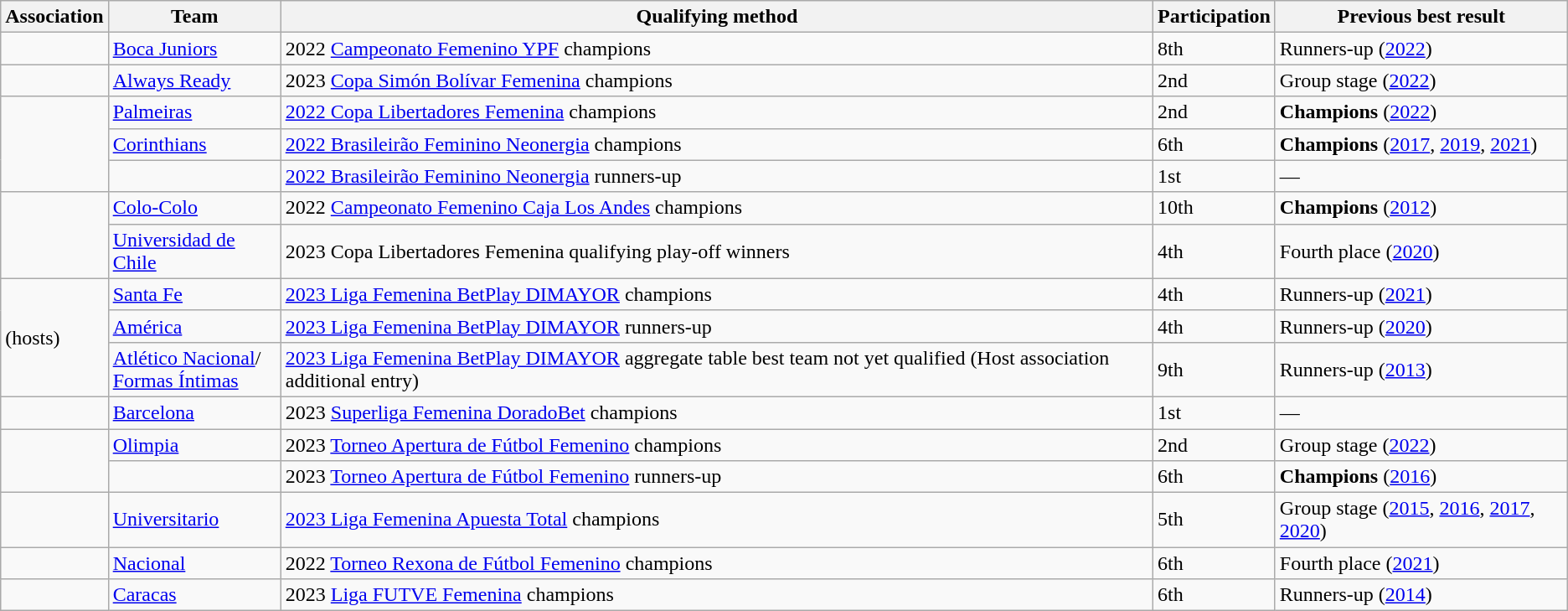<table class="wikitable sortable">
<tr>
<th>Association</th>
<th>Team</th>
<th>Qualifying method</th>
<th data-sort-type="number">Participation</th>
<th>Previous best result</th>
</tr>
<tr>
<td></td>
<td><a href='#'>Boca Juniors</a></td>
<td>2022 <a href='#'>Campeonato Femenino YPF</a> champions</td>
<td>8th</td>
<td data-sort-value="2">Runners-up (<a href='#'>2022</a>)</td>
</tr>
<tr>
<td></td>
<td><a href='#'>Always Ready</a></td>
<td>2023 <a href='#'>Copa Simón Bolívar Femenina</a> champions</td>
<td>2nd</td>
<td data-sort-value="9">Group stage (<a href='#'>2022</a>)</td>
</tr>
<tr>
<td rowspan=3></td>
<td><a href='#'>Palmeiras</a> </td>
<td><a href='#'>2022 Copa Libertadores Femenina</a> champions</td>
<td>2nd</td>
<td data-sort-value=1><strong>Champions</strong> (<a href='#'>2022</a>)</td>
</tr>
<tr>
<td><a href='#'>Corinthians</a> </td>
<td><a href='#'>2022 Brasileirão Feminino Neonergia</a> champions</td>
<td>6th</td>
<td data-sort-value=1><strong>Champions</strong> (<a href='#'>2017</a>, <a href='#'>2019</a>, <a href='#'>2021</a>)</td>
</tr>
<tr>
<td></td>
<td><a href='#'>2022 Brasileirão Feminino Neonergia</a> runners-up</td>
<td>1st</td>
<td data-sort-value="17">—</td>
</tr>
<tr>
<td rowspan=2></td>
<td><a href='#'>Colo-Colo</a> </td>
<td>2022 <a href='#'>Campeonato Femenino Caja Los Andes</a> champions</td>
<td>10th</td>
<td data-sort-value="1"><strong>Champions</strong> (<a href='#'>2012</a>)</td>
</tr>
<tr>
<td><a href='#'>Universidad de Chile</a> </td>
<td>2023 Copa Libertadores Femenina qualifying play-off winners</td>
<td>4th</td>
<td data-sort-value=4>Fourth place (<a href='#'>2020</a>)</td>
</tr>
<tr>
<td rowspan=3> (hosts)</td>
<td><a href='#'>Santa Fe</a> </td>
<td><a href='#'>2023 Liga Femenina BetPlay DIMAYOR</a> champions</td>
<td>4th</td>
<td data-sort-value="2">Runners-up (<a href='#'>2021</a>)</td>
</tr>
<tr>
<td><a href='#'>América</a> </td>
<td><a href='#'>2023 Liga Femenina BetPlay DIMAYOR</a> runners-up</td>
<td>4th</td>
<td data-sort-value="2">Runners-up (<a href='#'>2020</a>)</td>
</tr>
<tr>
<td><a href='#'>Atlético Nacional</a>/<br><a href='#'>Formas Íntimas</a> </td>
<td><a href='#'>2023 Liga Femenina BetPlay DIMAYOR</a> aggregate table best team not yet qualified (Host association additional entry)</td>
<td>9th</td>
<td data-sort-value="2">Runners-up (<a href='#'>2013</a>)</td>
</tr>
<tr>
<td></td>
<td><a href='#'>Barcelona</a></td>
<td>2023 <a href='#'>Superliga Femenina DoradoBet</a> champions</td>
<td>1st</td>
<td data-sort-value="17">—</td>
</tr>
<tr>
<td rowspan=2></td>
<td><a href='#'>Olimpia</a> </td>
<td>2023 <a href='#'>Torneo Apertura de Fútbol Femenino</a> champions</td>
<td>2nd</td>
<td data-sort-value="9">Group stage (<a href='#'>2022</a>)</td>
</tr>
<tr>
<td></td>
<td>2023 <a href='#'>Torneo Apertura de Fútbol Femenino</a> runners-up</td>
<td>6th</td>
<td data-sort-value="1"><strong>Champions</strong> (<a href='#'>2016</a>)</td>
</tr>
<tr>
<td></td>
<td><a href='#'>Universitario</a></td>
<td><a href='#'>2023 Liga Femenina Apuesta Total</a> champions</td>
<td>5th</td>
<td data-sort-value="9">Group stage (<a href='#'>2015</a>, <a href='#'>2016</a>, <a href='#'>2017</a>, <a href='#'>2020</a>)</td>
</tr>
<tr>
<td></td>
<td><a href='#'>Nacional</a></td>
<td>2022 <a href='#'>Torneo Rexona de Fútbol Femenino</a> champions</td>
<td>6th</td>
<td data-sort-value=4>Fourth place (<a href='#'>2021</a>)</td>
</tr>
<tr>
<td></td>
<td><a href='#'>Caracas</a></td>
<td>2023 <a href='#'>Liga FUTVE Femenina</a> champions</td>
<td>6th</td>
<td data-sort-value="2">Runners-up (<a href='#'>2014</a>)</td>
</tr>
</table>
